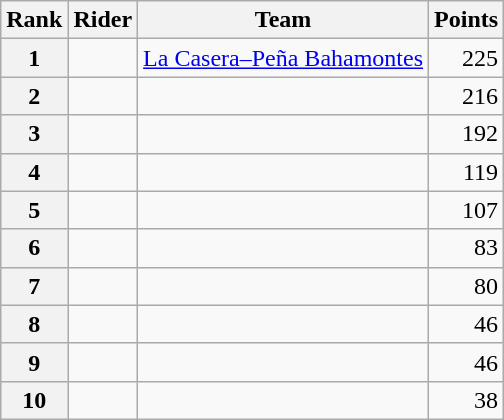<table class="wikitable">
<tr>
<th scope="col">Rank</th>
<th scope="col">Rider</th>
<th scope="col">Team</th>
<th scope="col">Points</th>
</tr>
<tr>
<th scope="row">1</th>
<td></td>
<td><a href='#'>La Casera–Peña Bahamontes</a></td>
<td style="text-align:right;">225</td>
</tr>
<tr>
<th scope="row">2</th>
<td></td>
<td></td>
<td style="text-align:right;">216</td>
</tr>
<tr>
<th scope="row">3</th>
<td> </td>
<td></td>
<td style="text-align:right;">192</td>
</tr>
<tr>
<th scope="row">4</th>
<td></td>
<td></td>
<td style="text-align:right;">119</td>
</tr>
<tr>
<th scope="row">5</th>
<td></td>
<td></td>
<td style="text-align:right;">107</td>
</tr>
<tr>
<th scope="row">6</th>
<td> </td>
<td></td>
<td style="text-align:right;">83</td>
</tr>
<tr>
<th scope="row">7</th>
<td></td>
<td></td>
<td style="text-align:right;">80</td>
</tr>
<tr>
<th scope="row">8</th>
<td></td>
<td></td>
<td style="text-align:right;">46</td>
</tr>
<tr>
<th scope="row">9</th>
<td></td>
<td></td>
<td style="text-align:right;">46</td>
</tr>
<tr>
<th scope="row">10</th>
<td></td>
<td></td>
<td style="text-align:right;">38</td>
</tr>
</table>
